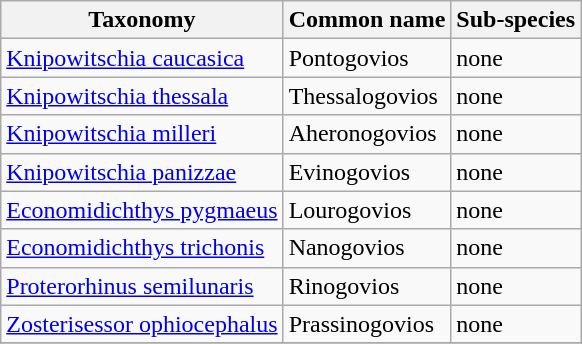<table class="wikitable">
<tr>
<th>Taxonomy</th>
<th>Common name</th>
<th>Sub-species</th>
</tr>
<tr>
<td><a href='#'>Knipowitschia caucasica</a></td>
<td>Pontogovios</td>
<td>none</td>
</tr>
<tr>
<td><a href='#'>Knipowitschia thessala</a></td>
<td>Thessalogovios</td>
<td>none</td>
</tr>
<tr>
<td><a href='#'>Knipowitschia milleri</a></td>
<td>Aheronogovios</td>
<td>none</td>
</tr>
<tr>
<td><a href='#'>Knipowitschia panizzae</a></td>
<td>Evinogovios</td>
<td>none</td>
</tr>
<tr>
<td><a href='#'>Economidichthys pygmaeus</a></td>
<td>Lourogovios</td>
<td>none</td>
</tr>
<tr>
<td><a href='#'>Economidichthys trichonis</a></td>
<td>Nanogovios</td>
<td>none</td>
</tr>
<tr>
<td><a href='#'>Proterorhinus semilunaris</a></td>
<td>Rinogovios</td>
<td>none</td>
</tr>
<tr>
<td><a href='#'>Zosterisessor ophiocephalus</a></td>
<td>Prassinogovios</td>
<td>none</td>
</tr>
<tr>
</tr>
</table>
